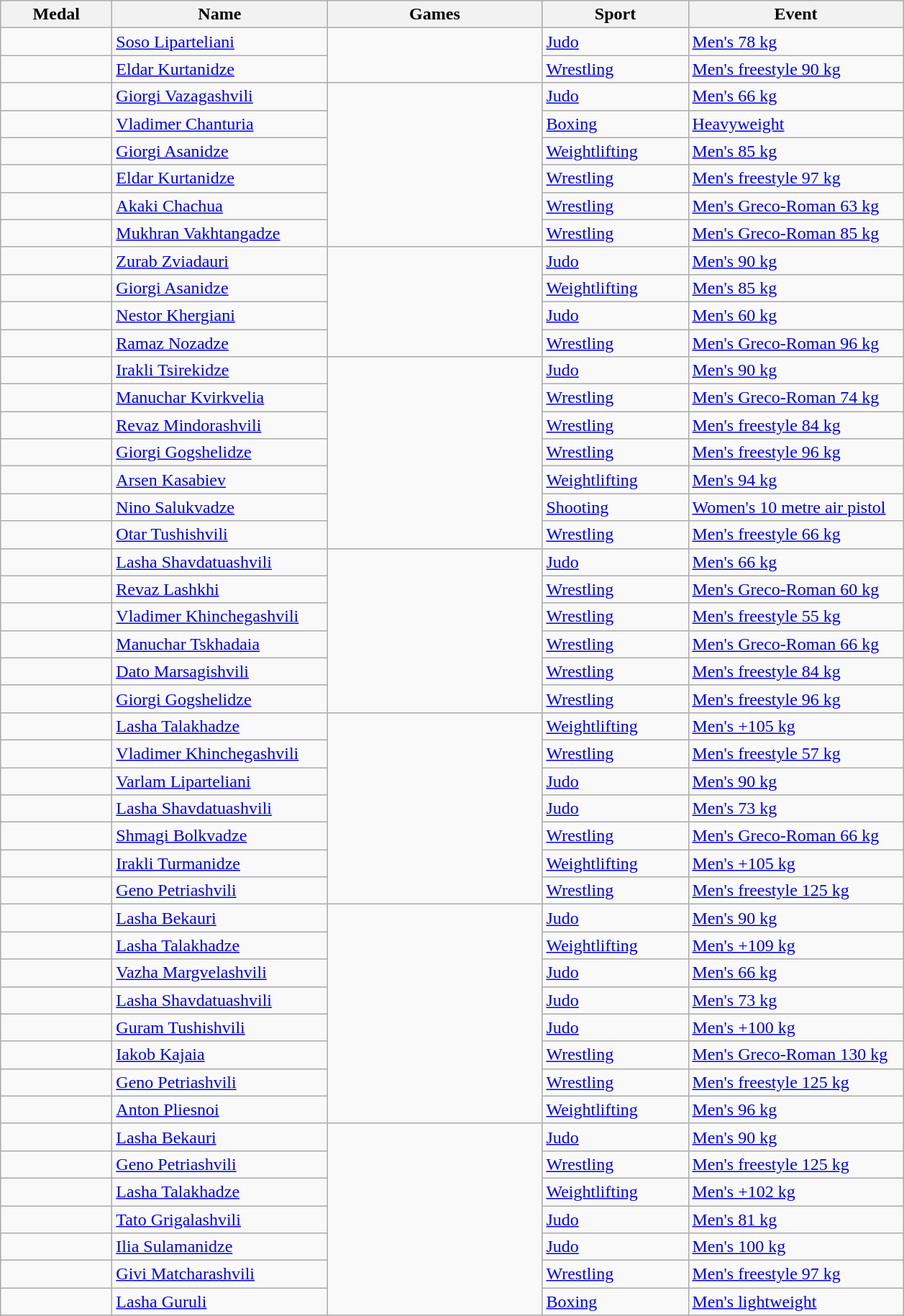<table class="wikitable sortable">
<tr>
<th style="width:6em">Medal</th>
<th style="width:12em">Name</th>
<th style="width:12em">Games</th>
<th style="width:8em">Sport</th>
<th style="width:12em">Event</th>
</tr>
<tr>
<td></td>
<td><a href='#'>Soso Liparteliani</a></td>
<td rowspan="2"></td>
<td> <a href='#'>Judo</a></td>
<td><a href='#'>Men's 78 kg</a></td>
</tr>
<tr>
<td></td>
<td><a href='#'>Eldar Kurtanidze</a></td>
<td> <a href='#'>Wrestling</a></td>
<td><a href='#'>Men's freestyle 90 kg</a></td>
</tr>
<tr>
<td></td>
<td><a href='#'>Giorgi Vazagashvili</a></td>
<td rowspan="6"></td>
<td> <a href='#'>Judo</a></td>
<td><a href='#'>Men's 66 kg</a></td>
</tr>
<tr>
<td></td>
<td><a href='#'>Vladimer Chanturia</a></td>
<td> <a href='#'>Boxing</a></td>
<td><a href='#'>Heavyweight</a></td>
</tr>
<tr>
<td></td>
<td><a href='#'>Giorgi Asanidze</a></td>
<td> <a href='#'>Weightlifting</a></td>
<td><a href='#'>Men's 85 kg</a></td>
</tr>
<tr>
<td></td>
<td><a href='#'>Eldar Kurtanidze</a></td>
<td> <a href='#'>Wrestling</a></td>
<td><a href='#'>Men's freestyle 97 kg</a></td>
</tr>
<tr>
<td></td>
<td><a href='#'>Akaki Chachua</a></td>
<td> <a href='#'>Wrestling</a></td>
<td><a href='#'>Men's Greco-Roman 63 kg</a></td>
</tr>
<tr>
<td></td>
<td><a href='#'>Mukhran Vakhtangadze</a></td>
<td> <a href='#'>Wrestling</a></td>
<td><a href='#'>Men's Greco-Roman 85 kg</a></td>
</tr>
<tr>
<td></td>
<td><a href='#'>Zurab Zviadauri</a></td>
<td rowspan="4"></td>
<td> <a href='#'>Judo</a></td>
<td><a href='#'>Men's 90 kg</a></td>
</tr>
<tr>
<td></td>
<td><a href='#'>Giorgi Asanidze</a></td>
<td> <a href='#'>Weightlifting</a></td>
<td><a href='#'>Men's 85 kg</a></td>
</tr>
<tr>
<td></td>
<td><a href='#'>Nestor Khergiani</a></td>
<td> <a href='#'>Judo</a></td>
<td><a href='#'>Men's 60 kg</a></td>
</tr>
<tr>
<td></td>
<td><a href='#'>Ramaz Nozadze</a></td>
<td> <a href='#'>Wrestling</a></td>
<td><a href='#'>Men's Greco-Roman 96 kg</a></td>
</tr>
<tr>
<td></td>
<td><a href='#'>Irakli Tsirekidze</a></td>
<td rowspan="7"></td>
<td> <a href='#'>Judo</a></td>
<td><a href='#'>Men's 90 kg</a></td>
</tr>
<tr>
<td></td>
<td><a href='#'>Manuchar Kvirkvelia</a></td>
<td> <a href='#'>Wrestling</a></td>
<td><a href='#'>Men's Greco-Roman 74 kg</a></td>
</tr>
<tr>
<td></td>
<td><a href='#'>Revaz Mindorashvili</a></td>
<td> <a href='#'>Wrestling</a></td>
<td><a href='#'>Men's freestyle 84 kg</a></td>
</tr>
<tr>
<td></td>
<td><a href='#'>Giorgi Gogshelidze</a></td>
<td> <a href='#'>Wrestling</a></td>
<td><a href='#'>Men's freestyle 96 kg</a></td>
</tr>
<tr>
<td></td>
<td><a href='#'>Arsen Kasabiev</a></td>
<td> <a href='#'>Weightlifting</a></td>
<td><a href='#'>Men's 94 kg</a></td>
</tr>
<tr>
<td></td>
<td><a href='#'>Nino Salukvadze</a></td>
<td> <a href='#'>Shooting</a></td>
<td><a href='#'>Women's 10 metre air pistol</a></td>
</tr>
<tr>
<td></td>
<td><a href='#'>Otar Tushishvili</a></td>
<td> <a href='#'>Wrestling</a></td>
<td><a href='#'>Men's freestyle 66 kg</a></td>
</tr>
<tr>
<td></td>
<td><a href='#'>Lasha Shavdatuashvili</a></td>
<td rowspan="6"></td>
<td> <a href='#'>Judo</a></td>
<td><a href='#'>Men's 66 kg</a></td>
</tr>
<tr>
<td></td>
<td><a href='#'>Revaz Lashkhi</a></td>
<td> <a href='#'>Wrestling</a></td>
<td><a href='#'>Men's Greco-Roman 60 kg</a></td>
</tr>
<tr>
<td></td>
<td><a href='#'>Vladimer Khinchegashvili</a></td>
<td> <a href='#'>Wrestling</a></td>
<td><a href='#'>Men's freestyle 55 kg</a></td>
</tr>
<tr>
<td></td>
<td><a href='#'>Manuchar Tskhadaia</a></td>
<td> <a href='#'>Wrestling</a></td>
<td><a href='#'>Men's Greco-Roman 66 kg</a></td>
</tr>
<tr>
<td></td>
<td><a href='#'>Dato Marsagishvili</a></td>
<td> <a href='#'>Wrestling</a></td>
<td><a href='#'>Men's freestyle 84 kg</a></td>
</tr>
<tr>
<td></td>
<td><a href='#'>Giorgi Gogshelidze</a></td>
<td> <a href='#'>Wrestling</a></td>
<td><a href='#'>Men's freestyle 96 kg</a></td>
</tr>
<tr>
<td></td>
<td><a href='#'>Lasha Talakhadze</a></td>
<td rowspan="7"></td>
<td> <a href='#'>Weightlifting</a></td>
<td><a href='#'>Men's +105 kg</a></td>
</tr>
<tr>
<td></td>
<td><a href='#'>Vladimer Khinchegashvili</a></td>
<td> <a href='#'>Wrestling</a></td>
<td><a href='#'>Men's freestyle 57 kg</a></td>
</tr>
<tr>
<td></td>
<td><a href='#'>Varlam Liparteliani</a></td>
<td> <a href='#'>Judo</a></td>
<td><a href='#'>Men's 90 kg</a></td>
</tr>
<tr>
<td></td>
<td><a href='#'>Lasha Shavdatuashvili</a></td>
<td> <a href='#'>Judo</a></td>
<td><a href='#'>Men's 73 kg</a></td>
</tr>
<tr>
<td></td>
<td><a href='#'>Shmagi Bolkvadze</a></td>
<td> <a href='#'>Wrestling</a></td>
<td><a href='#'>Men's Greco-Roman 66 kg</a></td>
</tr>
<tr>
<td></td>
<td><a href='#'>Irakli Turmanidze</a></td>
<td> <a href='#'>Weightlifting</a></td>
<td><a href='#'>Men's +105 kg</a></td>
</tr>
<tr>
<td></td>
<td><a href='#'>Geno Petriashvili</a></td>
<td> <a href='#'>Wrestling</a></td>
<td><a href='#'>Men's freestyle 125 kg</a></td>
</tr>
<tr>
<td></td>
<td><a href='#'>Lasha Bekauri</a></td>
<td rowspan="8"></td>
<td> <a href='#'>Judo</a></td>
<td><a href='#'>Men's 90 kg</a></td>
</tr>
<tr>
<td></td>
<td><a href='#'>Lasha Talakhadze</a></td>
<td> <a href='#'>Weightlifting</a></td>
<td><a href='#'>Men's +109 kg</a></td>
</tr>
<tr>
<td></td>
<td><a href='#'>Vazha Margvelashvili</a></td>
<td> <a href='#'>Judo</a></td>
<td><a href='#'>Men's 66 kg</a></td>
</tr>
<tr>
<td></td>
<td><a href='#'>Lasha Shavdatuashvili</a></td>
<td> <a href='#'>Judo</a></td>
<td><a href='#'>Men's 73 kg</a></td>
</tr>
<tr>
<td></td>
<td><a href='#'>Guram Tushishvili</a></td>
<td> <a href='#'>Judo</a></td>
<td><a href='#'>Men's +100 kg</a></td>
</tr>
<tr>
<td></td>
<td><a href='#'>Iakob Kajaia</a></td>
<td> <a href='#'>Wrestling</a></td>
<td><a href='#'>Men's Greco-Roman 130 kg</a></td>
</tr>
<tr>
<td></td>
<td><a href='#'>Geno Petriashvili</a></td>
<td> <a href='#'>Wrestling</a></td>
<td><a href='#'>Men's freestyle 125 kg</a></td>
</tr>
<tr>
<td></td>
<td><a href='#'>Anton Pliesnoi</a></td>
<td> <a href='#'>Weightlifting</a></td>
<td><a href='#'>Men's 96 kg</a></td>
</tr>
<tr>
<td></td>
<td><a href='#'>Lasha Bekauri</a></td>
<td rowspan="7"></td>
<td> <a href='#'>Judo</a></td>
<td><a href='#'>Men's 90 kg</a></td>
</tr>
<tr>
<td></td>
<td><a href='#'>Geno Petriashvili</a></td>
<td> <a href='#'>Wrestling</a></td>
<td><a href='#'>Men's freestyle 125 kg</a></td>
</tr>
<tr>
<td></td>
<td><a href='#'>Lasha Talakhadze</a></td>
<td> <a href='#'>Weightlifting</a></td>
<td><a href='#'>Men's +102 kg</a></td>
</tr>
<tr>
<td></td>
<td><a href='#'>Tato Grigalashvili</a></td>
<td> <a href='#'>Judo</a></td>
<td><a href='#'>Men's 81 kg</a></td>
</tr>
<tr>
<td></td>
<td><a href='#'>Ilia Sulamanidze</a></td>
<td> <a href='#'>Judo</a></td>
<td><a href='#'>Men's 100 kg</a></td>
</tr>
<tr>
<td></td>
<td><a href='#'>Givi Matcharashvili</a></td>
<td> <a href='#'>Wrestling</a></td>
<td><a href='#'>Men's freestyle 97 kg</a></td>
</tr>
<tr>
<td></td>
<td><a href='#'>Lasha Guruli</a></td>
<td> <a href='#'>Boxing</a></td>
<td><a href='#'>Men's lightweight</a></td>
</tr>
</table>
